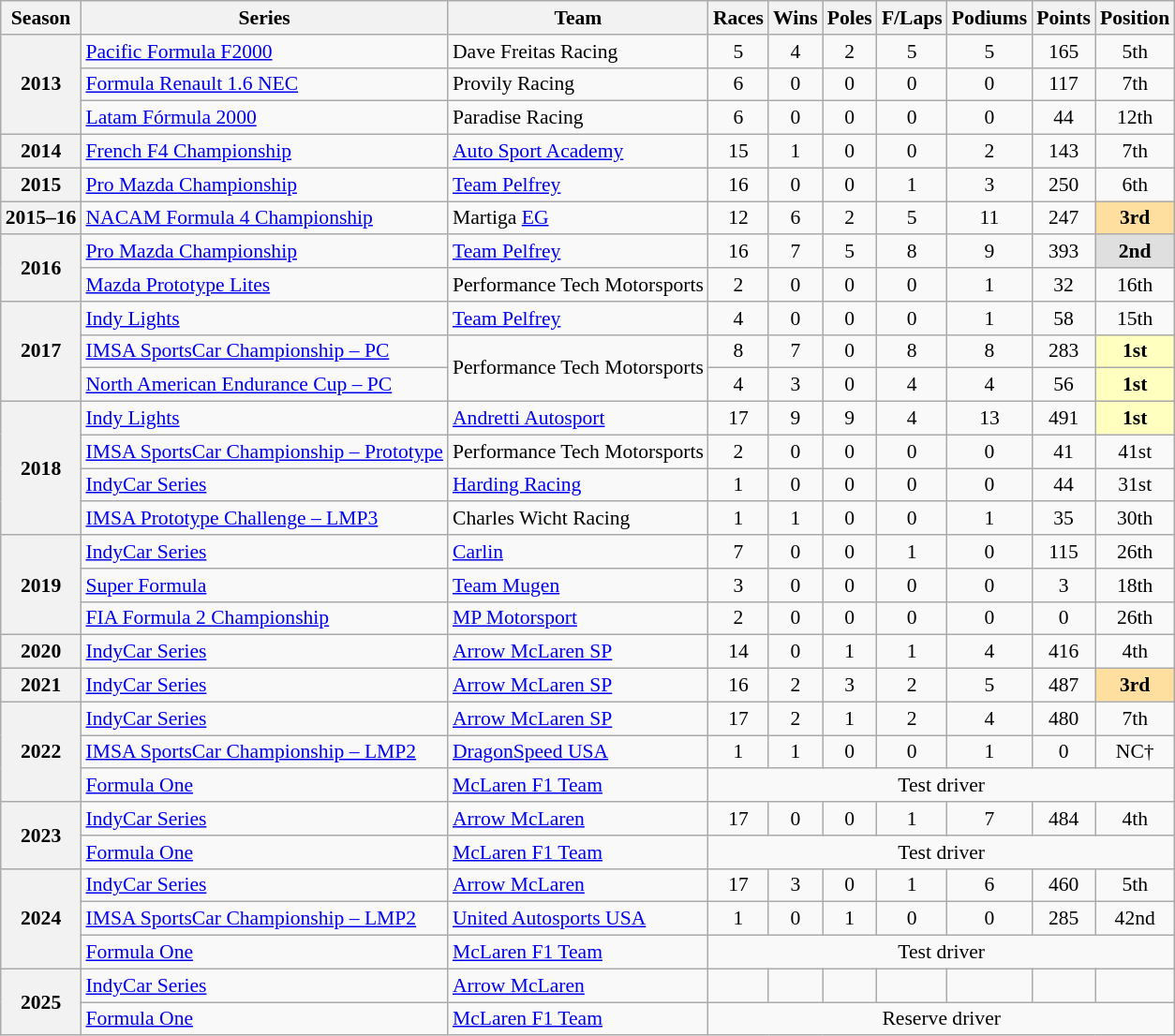<table class="wikitable" style="font-size: 90%; text-align:center">
<tr>
<th>Season</th>
<th>Series</th>
<th>Team</th>
<th>Races</th>
<th>Wins</th>
<th>Poles</th>
<th>F/Laps</th>
<th>Podiums</th>
<th>Points</th>
<th>Position</th>
</tr>
<tr>
<th rowspan=3>2013</th>
<td align=left><a href='#'>Pacific Formula F2000</a></td>
<td align=left>Dave Freitas Racing</td>
<td>5</td>
<td>4</td>
<td>2</td>
<td>5</td>
<td>5</td>
<td>165</td>
<td>5th</td>
</tr>
<tr>
<td align=left><a href='#'>Formula Renault 1.6 NEC</a></td>
<td align=left>Provily Racing</td>
<td>6</td>
<td>0</td>
<td>0</td>
<td>0</td>
<td>0</td>
<td>117</td>
<td>7th</td>
</tr>
<tr>
<td align=left><a href='#'>Latam Fórmula 2000</a></td>
<td align=left>Paradise Racing</td>
<td>6</td>
<td>0</td>
<td>0</td>
<td>0</td>
<td>0</td>
<td>44</td>
<td>12th</td>
</tr>
<tr>
<th>2014</th>
<td align=left><a href='#'>French F4 Championship</a></td>
<td align=left><a href='#'>Auto Sport Academy</a></td>
<td>15</td>
<td>1</td>
<td>0</td>
<td>0</td>
<td>2</td>
<td>143</td>
<td>7th</td>
</tr>
<tr>
<th>2015</th>
<td align=left><a href='#'>Pro Mazda Championship</a></td>
<td align=left><a href='#'>Team Pelfrey</a></td>
<td>16</td>
<td>0</td>
<td>0</td>
<td>1</td>
<td>3</td>
<td>250</td>
<td>6th</td>
</tr>
<tr>
<th>2015–16</th>
<td align=left><a href='#'>NACAM Formula 4 Championship</a></td>
<td align=left>Martiga <a href='#'>EG</a></td>
<td>12</td>
<td>6</td>
<td>2</td>
<td>5</td>
<td>11</td>
<td>247</td>
<td style="background:#FFDF9F;"><strong>3rd</strong></td>
</tr>
<tr>
<th rowspan=2>2016</th>
<td align=left><a href='#'>Pro Mazda Championship</a></td>
<td align=left><a href='#'>Team Pelfrey</a></td>
<td>16</td>
<td>7</td>
<td>5</td>
<td>8</td>
<td>9</td>
<td>393</td>
<td style="background:#DFDFDF;"><strong>2nd</strong></td>
</tr>
<tr>
<td align=left><a href='#'>Mazda Prototype Lites</a></td>
<td align=left>Performance Tech Motorsports</td>
<td>2</td>
<td>0</td>
<td>0</td>
<td>0</td>
<td>1</td>
<td>32</td>
<td>16th</td>
</tr>
<tr>
<th rowspan=3>2017</th>
<td align=left><a href='#'>Indy Lights</a></td>
<td align=left><a href='#'>Team Pelfrey</a></td>
<td>4</td>
<td>0</td>
<td>0</td>
<td>0</td>
<td>1</td>
<td>58</td>
<td>15th</td>
</tr>
<tr>
<td align=left><a href='#'>IMSA SportsCar Championship – PC</a></td>
<td align=left rowspan=2>Performance Tech Motorsports</td>
<td>8</td>
<td>7</td>
<td>0</td>
<td>8</td>
<td>8</td>
<td>283</td>
<td style="background:#FFFFBF;"><strong>1st</strong></td>
</tr>
<tr>
<td align=left><a href='#'>North American Endurance Cup – PC</a></td>
<td>4</td>
<td>3</td>
<td>0</td>
<td>4</td>
<td>4</td>
<td>56</td>
<td style="background:#FFFFBF;"><strong>1st</strong></td>
</tr>
<tr>
<th rowspan="4">2018</th>
<td align=left><a href='#'>Indy Lights</a></td>
<td align=left><a href='#'>Andretti Autosport</a></td>
<td>17</td>
<td>9</td>
<td>9</td>
<td>4</td>
<td>13</td>
<td>491</td>
<td style="background:#FFFFBF;"><strong>1st</strong></td>
</tr>
<tr>
<td align=left><a href='#'>IMSA SportsCar Championship – Prototype</a></td>
<td align=left>Performance Tech Motorsports</td>
<td>2</td>
<td>0</td>
<td>0</td>
<td>0</td>
<td>0</td>
<td>41</td>
<td>41st</td>
</tr>
<tr>
<td align=left><a href='#'>IndyCar Series</a></td>
<td align=left><a href='#'>Harding Racing</a></td>
<td>1</td>
<td>0</td>
<td>0</td>
<td>0</td>
<td>0</td>
<td>44</td>
<td>31st</td>
</tr>
<tr>
<td align=left><a href='#'>IMSA Prototype Challenge – LMP3</a></td>
<td align=left>Charles Wicht Racing</td>
<td>1</td>
<td>1</td>
<td>0</td>
<td>0</td>
<td>1</td>
<td>35</td>
<td>30th</td>
</tr>
<tr>
<th rowspan=3>2019</th>
<td align=left><a href='#'>IndyCar Series</a></td>
<td align=left><a href='#'>Carlin</a></td>
<td>7</td>
<td>0</td>
<td>0</td>
<td>1</td>
<td>0</td>
<td>115</td>
<td>26th</td>
</tr>
<tr>
<td align=left><a href='#'>Super Formula</a></td>
<td align=left><a href='#'>Team Mugen</a></td>
<td>3</td>
<td>0</td>
<td>0</td>
<td>0</td>
<td>0</td>
<td>3</td>
<td>18th</td>
</tr>
<tr>
<td align=left><a href='#'>FIA Formula 2 Championship</a></td>
<td align=left><a href='#'>MP Motorsport</a></td>
<td>2</td>
<td>0</td>
<td>0</td>
<td>0</td>
<td>0</td>
<td>0</td>
<td>26th</td>
</tr>
<tr>
<th>2020</th>
<td align=left><a href='#'>IndyCar Series</a></td>
<td align=left><a href='#'>Arrow McLaren SP</a></td>
<td>14</td>
<td>0</td>
<td>1</td>
<td>1</td>
<td>4</td>
<td>416</td>
<td>4th</td>
</tr>
<tr>
<th>2021</th>
<td align=left><a href='#'>IndyCar Series</a></td>
<td align=left><a href='#'>Arrow McLaren SP</a></td>
<td>16</td>
<td>2</td>
<td>3</td>
<td>2</td>
<td>5</td>
<td>487</td>
<td style="background:#FFDF9F;"><strong>3rd</strong></td>
</tr>
<tr>
<th rowspan="3">2022</th>
<td align=left><a href='#'>IndyCar Series</a></td>
<td align=left><a href='#'>Arrow McLaren SP</a></td>
<td>17</td>
<td>2</td>
<td>1</td>
<td>2</td>
<td>4</td>
<td>480</td>
<td>7th</td>
</tr>
<tr>
<td align=left><a href='#'>IMSA SportsCar Championship – LMP2</a></td>
<td align=left><a href='#'>DragonSpeed USA</a></td>
<td>1</td>
<td>1</td>
<td>0</td>
<td>0</td>
<td>1</td>
<td>0</td>
<td>NC†</td>
</tr>
<tr>
<td align="left"><a href='#'>Formula One</a></td>
<td align="left"><a href='#'>McLaren F1 Team</a></td>
<td colspan="7">Test driver</td>
</tr>
<tr>
<th rowspan="2">2023</th>
<td align=left><a href='#'>IndyCar Series</a></td>
<td align=left><a href='#'>Arrow McLaren</a></td>
<td>17</td>
<td>0</td>
<td>0</td>
<td>1</td>
<td>7</td>
<td>484</td>
<td>4th</td>
</tr>
<tr>
<td align="left"><a href='#'>Formula One</a></td>
<td align="left"><a href='#'>McLaren F1 Team</a></td>
<td colspan="7">Test driver</td>
</tr>
<tr>
<th rowspan=3>2024</th>
<td align=left><a href='#'>IndyCar Series</a></td>
<td align=left><a href='#'>Arrow McLaren</a></td>
<td>17</td>
<td>3</td>
<td>0</td>
<td>1</td>
<td>6</td>
<td>460</td>
<td>5th</td>
</tr>
<tr>
<td align=left><a href='#'>IMSA SportsCar Championship – LMP2</a></td>
<td align=left><a href='#'>United Autosports USA</a></td>
<td>1</td>
<td>0</td>
<td>1</td>
<td>0</td>
<td>0</td>
<td>285</td>
<td>42nd</td>
</tr>
<tr>
<td align="left"><a href='#'>Formula One</a></td>
<td align="left"><a href='#'>McLaren F1 Team</a></td>
<td colspan="7">Test driver</td>
</tr>
<tr>
<th rowspan="2">2025</th>
<td align=left><a href='#'>IndyCar Series</a></td>
<td align=left><a href='#'>Arrow McLaren</a></td>
<td></td>
<td></td>
<td></td>
<td></td>
<td></td>
<td></td>
<td></td>
</tr>
<tr>
<td align="left"><a href='#'>Formula One</a></td>
<td align="left"><a href='#'>McLaren F1 Team</a></td>
<td colspan="7">Reserve driver</td>
</tr>
</table>
